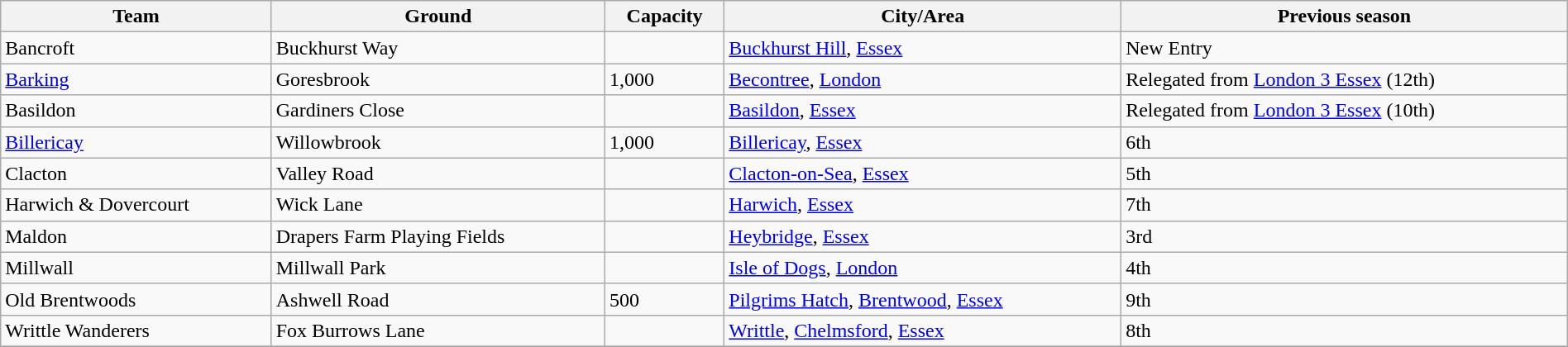<table class="wikitable sortable" width=100%>
<tr>
<th>Team</th>
<th>Ground</th>
<th>Capacity</th>
<th>City/Area</th>
<th>Previous season</th>
</tr>
<tr>
<td>Bancroft</td>
<td>Buckhurst Way</td>
<td></td>
<td><a href='#'>Buckhurst Hill</a>, <a href='#'>Essex</a></td>
<td>New Entry</td>
</tr>
<tr>
<td><a href='#'>Barking</a></td>
<td>Goresbrook</td>
<td>1,000</td>
<td><a href='#'>Becontree</a>, <a href='#'>London</a></td>
<td>Relegated from <a href='#'>London 3 Essex</a> (12th)</td>
</tr>
<tr>
<td>Basildon</td>
<td>Gardiners Close</td>
<td></td>
<td><a href='#'>Basildon</a>, <a href='#'>Essex</a></td>
<td>Relegated from <a href='#'>London 3 Essex</a> (10th)</td>
</tr>
<tr>
<td><a href='#'>Billericay</a></td>
<td>Willowbrook</td>
<td>1,000</td>
<td><a href='#'>Billericay</a>, <a href='#'>Essex</a></td>
<td>6th</td>
</tr>
<tr>
<td>Clacton</td>
<td>Valley Road</td>
<td></td>
<td><a href='#'>Clacton-on-Sea</a>, <a href='#'>Essex</a></td>
<td>5th</td>
</tr>
<tr>
<td>Harwich & Dovercourt</td>
<td>Wick Lane</td>
<td></td>
<td><a href='#'>Harwich</a>, <a href='#'>Essex</a></td>
<td>7th</td>
</tr>
<tr>
<td>Maldon</td>
<td>Drapers Farm Playing Fields</td>
<td></td>
<td><a href='#'>Heybridge</a>, <a href='#'>Essex</a></td>
<td>3rd</td>
</tr>
<tr>
<td>Millwall</td>
<td>Millwall Park</td>
<td></td>
<td><a href='#'>Isle of Dogs</a>, <a href='#'>London</a></td>
<td>4th</td>
</tr>
<tr>
<td>Old Brentwoods</td>
<td>Ashwell Road</td>
<td>500</td>
<td><a href='#'>Pilgrims Hatch</a>, <a href='#'>Brentwood</a>, <a href='#'>Essex</a></td>
<td>9th</td>
</tr>
<tr>
<td>Writtle Wanderers</td>
<td>Fox Burrows Lane</td>
<td></td>
<td><a href='#'>Writtle</a>, <a href='#'>Chelmsford</a>, <a href='#'>Essex</a></td>
<td>8th</td>
</tr>
<tr>
</tr>
</table>
